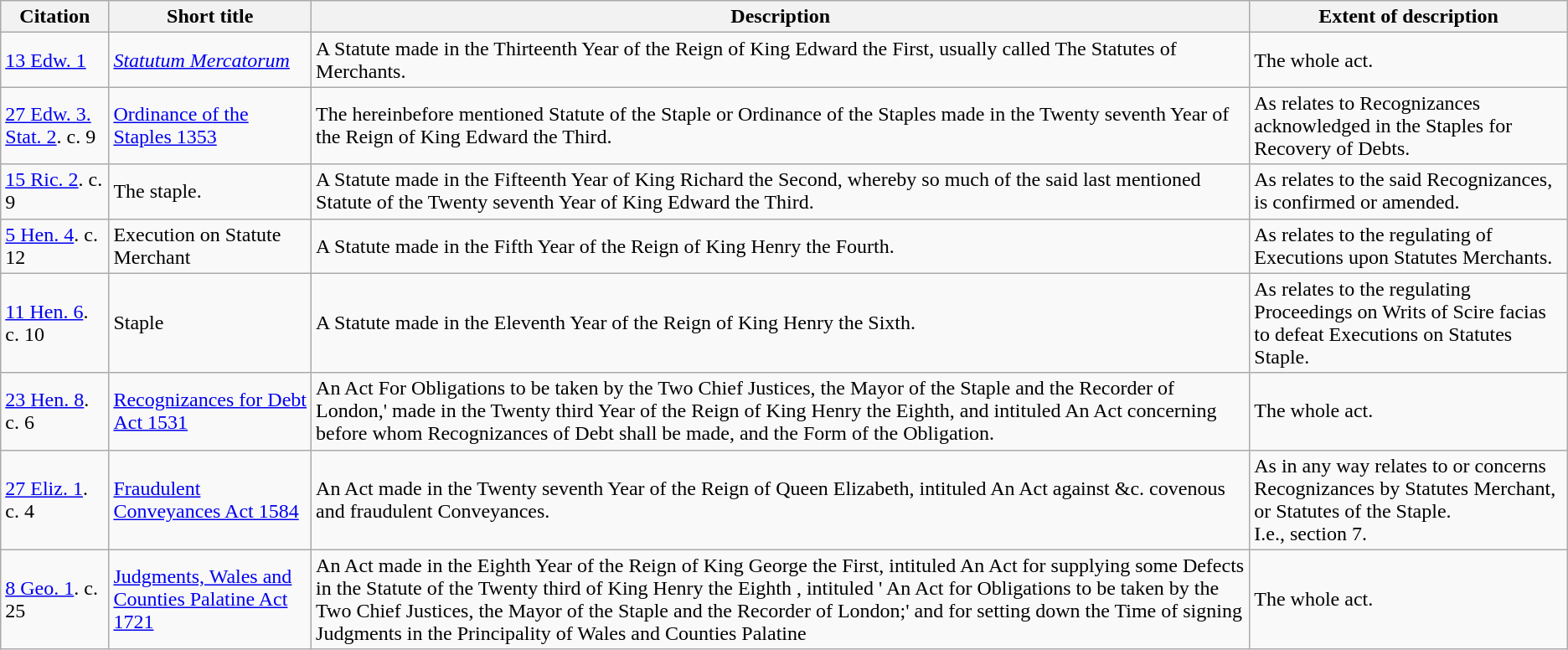<table class="wikitable">
<tr>
<th>Citation</th>
<th>Short title</th>
<th>Description</th>
<th>Extent of description</th>
</tr>
<tr>
<td><a href='#'>13 Edw. 1</a></td>
<td><em><a href='#'>Statutum Mercatorum</a></em></td>
<td>A Statute made in the Thirteenth Year of the Reign of King Edward the First, usually called The Statutes of Merchants.</td>
<td>The whole act.</td>
</tr>
<tr>
<td><a href='#'>27 Edw. 3. Stat. 2</a>. c. 9</td>
<td><a href='#'>Ordinance of the Staples 1353</a></td>
<td>The hereinbefore mentioned Statute of the Staple or Ordinance of the Staples made in the Twenty seventh Year of the Reign of King Edward the Third.</td>
<td>As relates to Recognizances acknowledged in the Staples for Recovery of Debts.</td>
</tr>
<tr>
<td><a href='#'>15 Ric. 2</a>. c. 9</td>
<td>The staple.</td>
<td>A Statute made in the Fifteenth Year of King Richard the Second, whereby so much of the said last mentioned Statute of the Twenty seventh Year of King Edward the Third.</td>
<td>As relates to the said Recognizances, is confirmed or amended.</td>
</tr>
<tr>
<td><a href='#'>5 Hen. 4</a>. c. 12</td>
<td>Execution on Statute Merchant</td>
<td>A Statute made in the Fifth Year of the Reign of King Henry the Fourth.</td>
<td>As relates to the regulating of Executions upon Statutes Merchants.</td>
</tr>
<tr>
<td><a href='#'>11 Hen. 6</a>. c. 10</td>
<td>Staple</td>
<td>A Statute made in the Eleventh Year of the Reign of King Henry the Sixth.</td>
<td>As relates to the regulating Proceedings on Writs of Scire facias to defeat Executions on Statutes Staple.</td>
</tr>
<tr>
<td><a href='#'>23 Hen. 8</a>. c. 6</td>
<td><a href='#'>Recognizances for Debt Act 1531</a></td>
<td>An Act For Obligations to be taken by the Two Chief Justices, the Mayor of the Staple and the Recorder of London,' made in the Twenty third Year of the Reign of King Henry the Eighth, and intituled An Act concerning before whom Recognizances of Debt shall be made, and the Form of the Obligation.</td>
<td>The whole act.</td>
</tr>
<tr>
<td><a href='#'>27 Eliz. 1</a>. c. 4</td>
<td><a href='#'>Fraudulent Conveyances Act 1584</a></td>
<td>An Act made in the Twenty seventh Year of the Reign of Queen Elizabeth, intituled An Act against &c. covenous and fraudulent Conveyances.</td>
<td>As in any way relates to or concerns Recognizances by Statutes Merchant, or Statutes of the Staple.<br>I.e., section 7.</td>
</tr>
<tr>
<td><a href='#'>8 Geo. 1</a>. c. 25</td>
<td><a href='#'>Judgments, Wales and Counties Palatine Act 1721</a></td>
<td>An Act made in the Eighth Year of the Reign of King George the First, intituled An Act for supplying some Defects in the Statute of the Twenty third of King Henry the Eighth , intituled ' An Act for Obligations to be taken by the Two Chief Justices, the Mayor of the Staple and the Recorder of London;' and for setting down the Time of signing Judgments in the Principality of Wales and Counties Palatine</td>
<td>The whole act.</td>
</tr>
</table>
